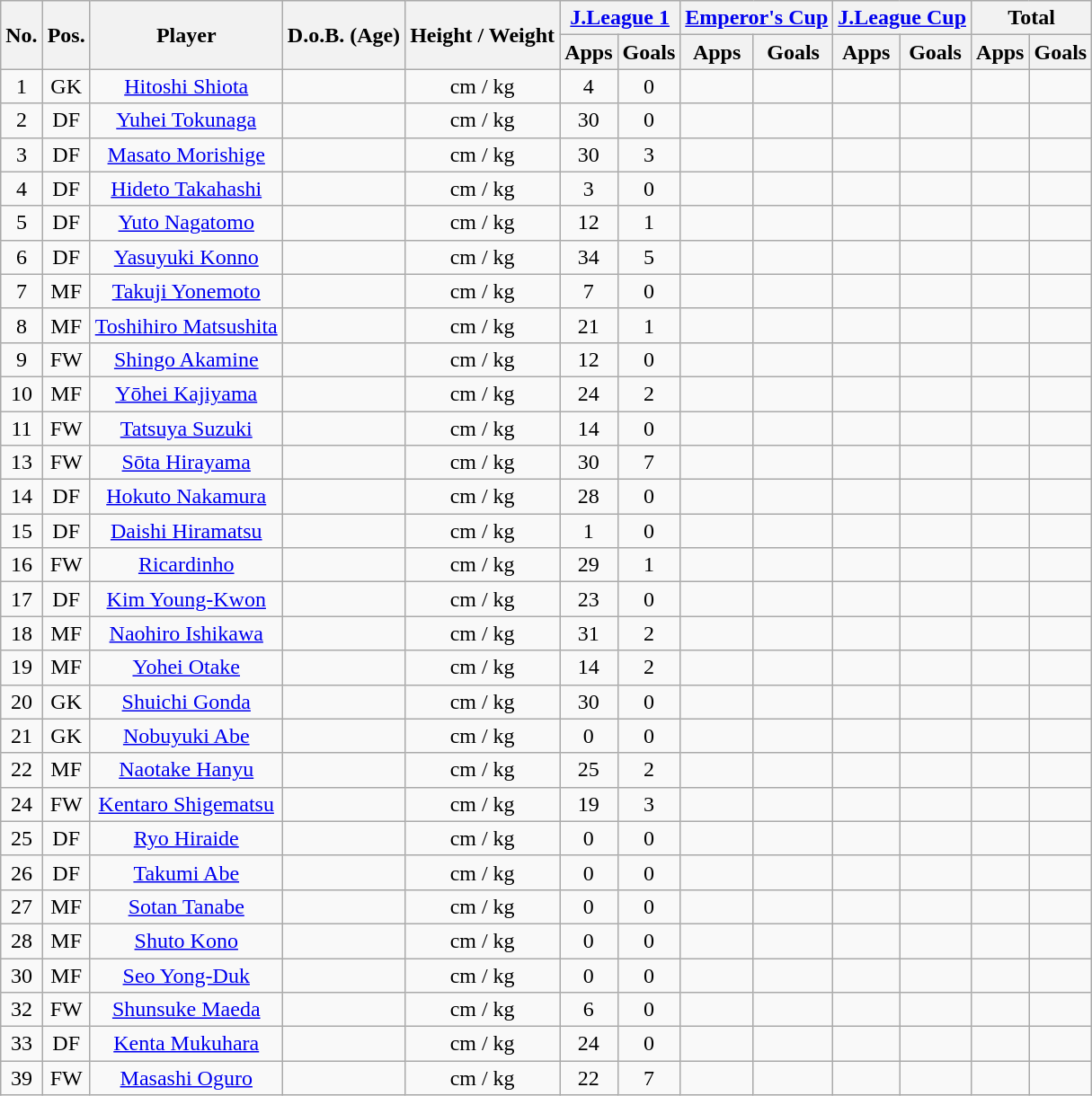<table class="wikitable" style="text-align:center;">
<tr>
<th rowspan="2">No.</th>
<th rowspan="2">Pos.</th>
<th rowspan="2">Player</th>
<th rowspan="2">D.o.B. (Age)</th>
<th rowspan="2">Height / Weight</th>
<th colspan="2"><a href='#'>J.League 1</a></th>
<th colspan="2"><a href='#'>Emperor's Cup</a></th>
<th colspan="2"><a href='#'>J.League Cup</a></th>
<th colspan="2">Total</th>
</tr>
<tr>
<th>Apps</th>
<th>Goals</th>
<th>Apps</th>
<th>Goals</th>
<th>Apps</th>
<th>Goals</th>
<th>Apps</th>
<th>Goals</th>
</tr>
<tr>
<td>1</td>
<td>GK</td>
<td><a href='#'>Hitoshi Shiota</a></td>
<td></td>
<td>cm / kg</td>
<td>4</td>
<td>0</td>
<td></td>
<td></td>
<td></td>
<td></td>
<td></td>
<td></td>
</tr>
<tr>
<td>2</td>
<td>DF</td>
<td><a href='#'>Yuhei Tokunaga</a></td>
<td></td>
<td>cm / kg</td>
<td>30</td>
<td>0</td>
<td></td>
<td></td>
<td></td>
<td></td>
<td></td>
<td></td>
</tr>
<tr>
<td>3</td>
<td>DF</td>
<td><a href='#'>Masato Morishige</a></td>
<td></td>
<td>cm / kg</td>
<td>30</td>
<td>3</td>
<td></td>
<td></td>
<td></td>
<td></td>
<td></td>
<td></td>
</tr>
<tr>
<td>4</td>
<td>DF</td>
<td><a href='#'>Hideto Takahashi</a></td>
<td></td>
<td>cm / kg</td>
<td>3</td>
<td>0</td>
<td></td>
<td></td>
<td></td>
<td></td>
<td></td>
<td></td>
</tr>
<tr>
<td>5</td>
<td>DF</td>
<td><a href='#'>Yuto Nagatomo</a></td>
<td></td>
<td>cm / kg</td>
<td>12</td>
<td>1</td>
<td></td>
<td></td>
<td></td>
<td></td>
<td></td>
<td></td>
</tr>
<tr>
<td>6</td>
<td>DF</td>
<td><a href='#'>Yasuyuki Konno</a></td>
<td></td>
<td>cm / kg</td>
<td>34</td>
<td>5</td>
<td></td>
<td></td>
<td></td>
<td></td>
<td></td>
<td></td>
</tr>
<tr>
<td>7</td>
<td>MF</td>
<td><a href='#'>Takuji Yonemoto</a></td>
<td></td>
<td>cm / kg</td>
<td>7</td>
<td>0</td>
<td></td>
<td></td>
<td></td>
<td></td>
<td></td>
<td></td>
</tr>
<tr>
<td>8</td>
<td>MF</td>
<td><a href='#'>Toshihiro Matsushita</a></td>
<td></td>
<td>cm / kg</td>
<td>21</td>
<td>1</td>
<td></td>
<td></td>
<td></td>
<td></td>
<td></td>
<td></td>
</tr>
<tr>
<td>9</td>
<td>FW</td>
<td><a href='#'>Shingo Akamine</a></td>
<td></td>
<td>cm / kg</td>
<td>12</td>
<td>0</td>
<td></td>
<td></td>
<td></td>
<td></td>
<td></td>
<td></td>
</tr>
<tr>
<td>10</td>
<td>MF</td>
<td><a href='#'>Yōhei Kajiyama</a></td>
<td></td>
<td>cm / kg</td>
<td>24</td>
<td>2</td>
<td></td>
<td></td>
<td></td>
<td></td>
<td></td>
<td></td>
</tr>
<tr>
<td>11</td>
<td>FW</td>
<td><a href='#'>Tatsuya Suzuki</a></td>
<td></td>
<td>cm / kg</td>
<td>14</td>
<td>0</td>
<td></td>
<td></td>
<td></td>
<td></td>
<td></td>
<td></td>
</tr>
<tr>
<td>13</td>
<td>FW</td>
<td><a href='#'>Sōta Hirayama</a></td>
<td></td>
<td>cm / kg</td>
<td>30</td>
<td>7</td>
<td></td>
<td></td>
<td></td>
<td></td>
<td></td>
<td></td>
</tr>
<tr>
<td>14</td>
<td>DF</td>
<td><a href='#'>Hokuto Nakamura</a></td>
<td></td>
<td>cm / kg</td>
<td>28</td>
<td>0</td>
<td></td>
<td></td>
<td></td>
<td></td>
<td></td>
<td></td>
</tr>
<tr>
<td>15</td>
<td>DF</td>
<td><a href='#'>Daishi Hiramatsu</a></td>
<td></td>
<td>cm / kg</td>
<td>1</td>
<td>0</td>
<td></td>
<td></td>
<td></td>
<td></td>
<td></td>
<td></td>
</tr>
<tr>
<td>16</td>
<td>FW</td>
<td><a href='#'>Ricardinho</a></td>
<td></td>
<td>cm / kg</td>
<td>29</td>
<td>1</td>
<td></td>
<td></td>
<td></td>
<td></td>
<td></td>
<td></td>
</tr>
<tr>
<td>17</td>
<td>DF</td>
<td><a href='#'>Kim Young-Kwon</a></td>
<td></td>
<td>cm / kg</td>
<td>23</td>
<td>0</td>
<td></td>
<td></td>
<td></td>
<td></td>
<td></td>
<td></td>
</tr>
<tr>
<td>18</td>
<td>MF</td>
<td><a href='#'>Naohiro Ishikawa</a></td>
<td></td>
<td>cm / kg</td>
<td>31</td>
<td>2</td>
<td></td>
<td></td>
<td></td>
<td></td>
<td></td>
<td></td>
</tr>
<tr>
<td>19</td>
<td>MF</td>
<td><a href='#'>Yohei Otake</a></td>
<td></td>
<td>cm / kg</td>
<td>14</td>
<td>2</td>
<td></td>
<td></td>
<td></td>
<td></td>
<td></td>
<td></td>
</tr>
<tr>
<td>20</td>
<td>GK</td>
<td><a href='#'>Shuichi Gonda</a></td>
<td></td>
<td>cm / kg</td>
<td>30</td>
<td>0</td>
<td></td>
<td></td>
<td></td>
<td></td>
<td></td>
<td></td>
</tr>
<tr>
<td>21</td>
<td>GK</td>
<td><a href='#'>Nobuyuki Abe</a></td>
<td></td>
<td>cm / kg</td>
<td>0</td>
<td>0</td>
<td></td>
<td></td>
<td></td>
<td></td>
<td></td>
<td></td>
</tr>
<tr>
<td>22</td>
<td>MF</td>
<td><a href='#'>Naotake Hanyu</a></td>
<td></td>
<td>cm / kg</td>
<td>25</td>
<td>2</td>
<td></td>
<td></td>
<td></td>
<td></td>
<td></td>
<td></td>
</tr>
<tr>
<td>24</td>
<td>FW</td>
<td><a href='#'>Kentaro Shigematsu</a></td>
<td></td>
<td>cm / kg</td>
<td>19</td>
<td>3</td>
<td></td>
<td></td>
<td></td>
<td></td>
<td></td>
<td></td>
</tr>
<tr>
<td>25</td>
<td>DF</td>
<td><a href='#'>Ryo Hiraide</a></td>
<td></td>
<td>cm / kg</td>
<td>0</td>
<td>0</td>
<td></td>
<td></td>
<td></td>
<td></td>
<td></td>
<td></td>
</tr>
<tr>
<td>26</td>
<td>DF</td>
<td><a href='#'>Takumi Abe</a></td>
<td></td>
<td>cm / kg</td>
<td>0</td>
<td>0</td>
<td></td>
<td></td>
<td></td>
<td></td>
<td></td>
<td></td>
</tr>
<tr>
<td>27</td>
<td>MF</td>
<td><a href='#'>Sotan Tanabe</a></td>
<td></td>
<td>cm / kg</td>
<td>0</td>
<td>0</td>
<td></td>
<td></td>
<td></td>
<td></td>
<td></td>
<td></td>
</tr>
<tr>
<td>28</td>
<td>MF</td>
<td><a href='#'>Shuto Kono</a></td>
<td></td>
<td>cm / kg</td>
<td>0</td>
<td>0</td>
<td></td>
<td></td>
<td></td>
<td></td>
<td></td>
<td></td>
</tr>
<tr>
<td>30</td>
<td>MF</td>
<td><a href='#'>Seo Yong-Duk</a></td>
<td></td>
<td>cm / kg</td>
<td>0</td>
<td>0</td>
<td></td>
<td></td>
<td></td>
<td></td>
<td></td>
<td></td>
</tr>
<tr>
<td>32</td>
<td>FW</td>
<td><a href='#'>Shunsuke Maeda</a></td>
<td></td>
<td>cm / kg</td>
<td>6</td>
<td>0</td>
<td></td>
<td></td>
<td></td>
<td></td>
<td></td>
<td></td>
</tr>
<tr>
<td>33</td>
<td>DF</td>
<td><a href='#'>Kenta Mukuhara</a></td>
<td></td>
<td>cm / kg</td>
<td>24</td>
<td>0</td>
<td></td>
<td></td>
<td></td>
<td></td>
<td></td>
<td></td>
</tr>
<tr>
<td>39</td>
<td>FW</td>
<td><a href='#'>Masashi Oguro</a></td>
<td></td>
<td>cm / kg</td>
<td>22</td>
<td>7</td>
<td></td>
<td></td>
<td></td>
<td></td>
<td></td>
<td></td>
</tr>
</table>
